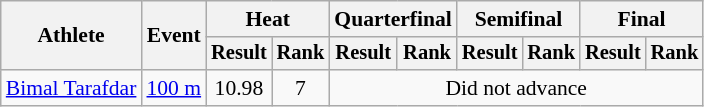<table class=wikitable style="font-size:90%">
<tr>
<th rowspan="2">Athlete</th>
<th rowspan="2">Event</th>
<th colspan="2">Heat</th>
<th colspan="2">Quarterfinal</th>
<th colspan="2">Semifinal</th>
<th colspan="2">Final</th>
</tr>
<tr style="font-size:95%">
<th>Result</th>
<th>Rank</th>
<th>Result</th>
<th>Rank</th>
<th>Result</th>
<th>Rank</th>
<th>Result</th>
<th>Rank</th>
</tr>
<tr align=center>
<td align=left><a href='#'>Bimal Tarafdar</a></td>
<td align=left><a href='#'>100 m</a></td>
<td>10.98</td>
<td>7</td>
<td colspan=6>Did not advance</td>
</tr>
</table>
